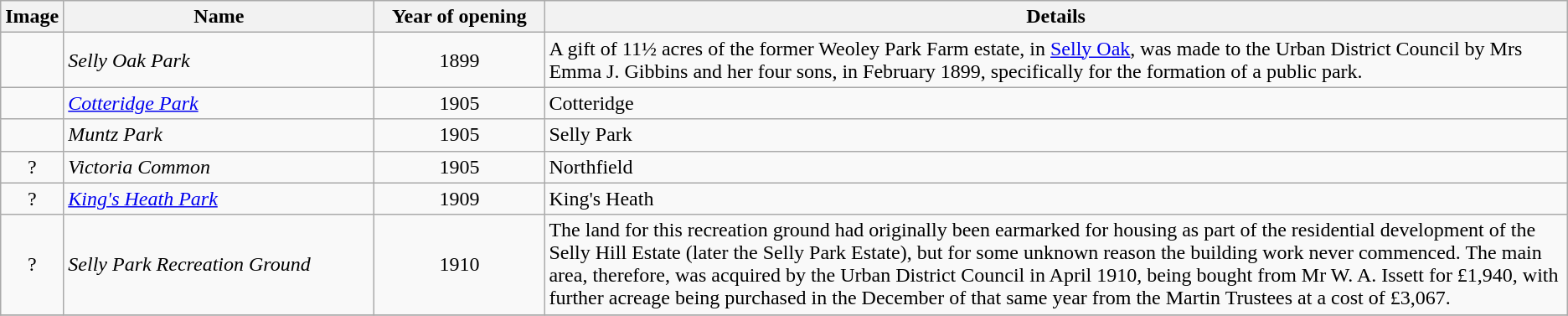<table class="wikitable unsortable">
<tr>
<th>Image</th>
<th style="width: 15em">Name</th>
<th style="width: 8em">Year of opening</th>
<th>Details</th>
</tr>
<tr>
<td align="center"></td>
<td><em>Selly Oak Park</em></td>
<td align="center">1899</td>
<td>A gift of 11½ acres of the former Weoley Park Farm estate, in <a href='#'>Selly Oak</a>, was made to the Urban District Council by Mrs Emma J. Gibbins and her four sons, in February 1899, specifically for the formation of a public park.</td>
</tr>
<tr>
<td align="center"></td>
<td><em><a href='#'>Cotteridge Park</a></em></td>
<td align="center">1905</td>
<td>Cotteridge</td>
</tr>
<tr>
<td align="center"></td>
<td><em>Muntz Park</em></td>
<td align="center">1905</td>
<td>Selly Park</td>
</tr>
<tr>
<td align="center">?</td>
<td><em>Victoria Common</em></td>
<td align="center">1905</td>
<td>Northfield</td>
</tr>
<tr>
<td align="center">?</td>
<td><em><a href='#'>King's Heath Park</a></em></td>
<td align="center">1909</td>
<td>King's Heath</td>
</tr>
<tr>
<td align="center">?</td>
<td><em>Selly Park Recreation Ground</em></td>
<td align="center">1910</td>
<td>The land for this recreation ground had originally been earmarked for housing as part of the residential development of the Selly Hill Estate (later the Selly Park Estate), but for some unknown reason the building work never commenced. The main area, therefore, was acquired by the Urban District Council in April 1910, being bought from Mr W. A. Issett for £1,940, with further acreage being purchased in the December of that same year from the Martin Trustees at a cost of £3,067.</td>
</tr>
<tr>
</tr>
</table>
